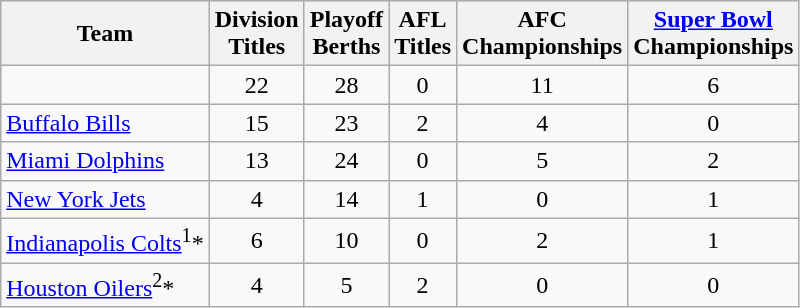<table class="wikitable sortable">
<tr style="background:#efefef;">
<th>Team</th>
<th>Division <br> Titles</th>
<th>Playoff<br> Berths</th>
<th>AFL<br>Titles</th>
<th>AFC<br>Championships</th>
<th><a href='#'>Super Bowl</a><br> Championships</th>
</tr>
<tr>
<td></td>
<td align="center">22</td>
<td align="center">28</td>
<td align="center">0</td>
<td align="center">11</td>
<td align="center">6</td>
</tr>
<tr>
<td><a href='#'>Buffalo Bills</a></td>
<td align="center">15</td>
<td align="center">23</td>
<td align="center">2</td>
<td align="center">4</td>
<td align="center">0</td>
</tr>
<tr>
<td><a href='#'>Miami Dolphins</a></td>
<td align="center">13</td>
<td align="center">24</td>
<td align="center">0</td>
<td align="center">5</td>
<td align="center">2</td>
</tr>
<tr>
<td><a href='#'>New York Jets</a></td>
<td align="center">4</td>
<td align="center">14</td>
<td align="center">1</td>
<td align="center">0</td>
<td align="center">1</td>
</tr>
<tr>
<td><a href='#'>Indianapolis Colts</a><sup>1</sup>*</td>
<td align="center">6</td>
<td align="center">10</td>
<td align="center">0</td>
<td align="center">2</td>
<td align="center">1</td>
</tr>
<tr>
<td><a href='#'>Houston Oilers</a><sup>2</sup>*</td>
<td align="center">4</td>
<td align="center">5</td>
<td align="center">2</td>
<td align="center">0</td>
<td align="center">0</td>
</tr>
</table>
